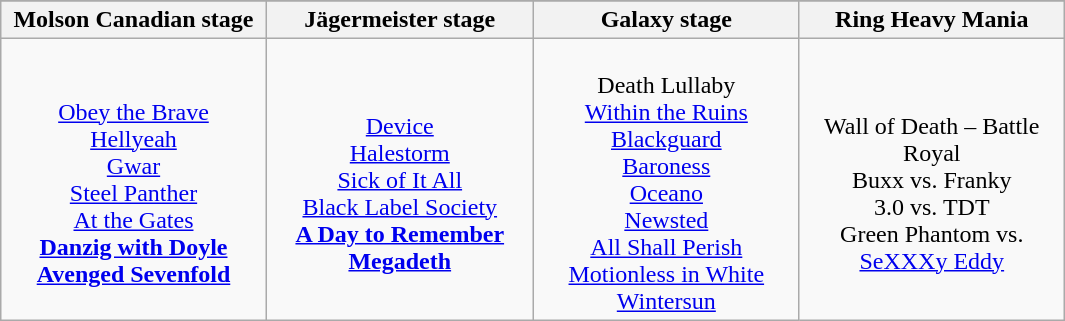<table class="wikitable" style="text-align:center; vertical-align:top; width:710px">
<tr>
</tr>
<tr>
<th>Molson Canadian stage</th>
<th>Jägermeister stage</th>
<th>Galaxy stage</th>
<th>Ring Heavy Mania</th>
</tr>
<tr>
<td style="width:175px;"><br><a href='#'>Obey the Brave</a><br>
<a href='#'>Hellyeah</a><br>
<a href='#'>Gwar</a><br>
<a href='#'>Steel Panther</a><br>
<a href='#'>At the Gates</a><br>
<strong><a href='#'>Danzig with Doyle</a></strong><br>
<strong><a href='#'>Avenged Sevenfold</a></strong></td>
<td style="width:175px;"><br><a href='#'>Device</a><br>
<a href='#'>Halestorm</a><br>
<a href='#'>Sick of It All</a><br>
<a href='#'>Black Label Society</a><br>
<strong><a href='#'>A Day to Remember</a></strong><br>
<strong><a href='#'>Megadeth</a></strong></td>
<td style="width:175px;"><br>Death Lullaby<br>
<a href='#'>Within the Ruins</a><br>
<a href='#'>Blackguard</a><br>
<a href='#'>Baroness</a><br>
<a href='#'>Oceano</a><br>
<a href='#'>Newsted</a><br>
<a href='#'>All Shall Perish</a><br>
<a href='#'>Motionless in White</a><br>
<a href='#'>Wintersun</a></td>
<td style="width:175px;"><br>Wall of Death – Battle Royal<br>
Buxx vs. Franky<br>
3.0 vs. TDT<br>
Green Phantom vs. <a href='#'>SeXXXy Eddy</a></td>
</tr>
</table>
